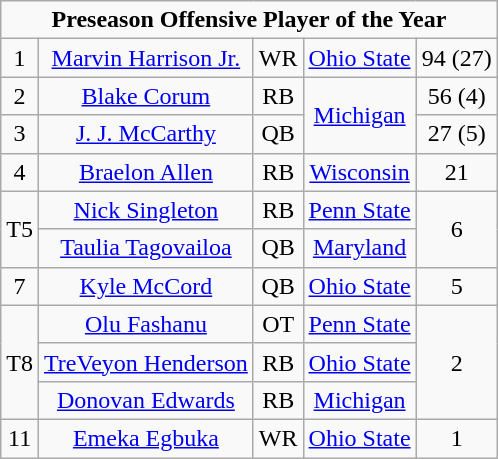<table class="wikitable" style="display: inline-table;">
<tr align="center">
<td align="center" Colspan="5"><strong>Preseason Offensive Player of the Year</strong><br></td>
</tr>
<tr align="center">
<td>1</td>
<td><a href='#'>Marvin Harrison Jr.</a></td>
<td>WR</td>
<td><a href='#'>Ohio State</a></td>
<td>94 (27)</td>
</tr>
<tr align="center">
<td>2</td>
<td><a href='#'>Blake Corum</a></td>
<td>RB</td>
<td rowspan="2" align="center"><a href='#'>Michigan</a></td>
<td>56 (4)</td>
</tr>
<tr align="center">
<td>3</td>
<td><a href='#'>J. J. McCarthy</a></td>
<td>QB</td>
<td>27 (5)</td>
</tr>
<tr align="center">
<td>4</td>
<td><a href='#'>Braelon Allen</a></td>
<td>RB</td>
<td><a href='#'>Wisconsin</a></td>
<td>21</td>
</tr>
<tr align="center">
<td rowspan="2" align="center">T5</td>
<td><a href='#'>Nick Singleton</a></td>
<td>RB</td>
<td><a href='#'>Penn State</a></td>
<td rowspan="2">6</td>
</tr>
<tr align="center">
<td><a href='#'>Taulia Tagovailoa</a></td>
<td>QB</td>
<td><a href='#'>Maryland</a></td>
</tr>
<tr align="center">
<td>7</td>
<td><a href='#'>Kyle McCord</a></td>
<td>QB</td>
<td><a href='#'>Ohio State</a></td>
<td>5</td>
</tr>
<tr align="center">
<td rowspan="3">T8</td>
<td><a href='#'>Olu Fashanu</a></td>
<td>OT</td>
<td><a href='#'>Penn State</a></td>
<td rowspan="3">2</td>
</tr>
<tr align="center">
<td><a href='#'>TreVeyon Henderson</a></td>
<td>RB</td>
<td><a href='#'>Ohio State</a></td>
</tr>
<tr align="center">
<td><a href='#'>Donovan Edwards</a></td>
<td>RB</td>
<td><a href='#'>Michigan</a></td>
</tr>
<tr align="center">
<td>11</td>
<td><a href='#'>Emeka Egbuka</a></td>
<td>WR</td>
<td><a href='#'>Ohio State</a></td>
<td>1</td>
</tr>
</table>
